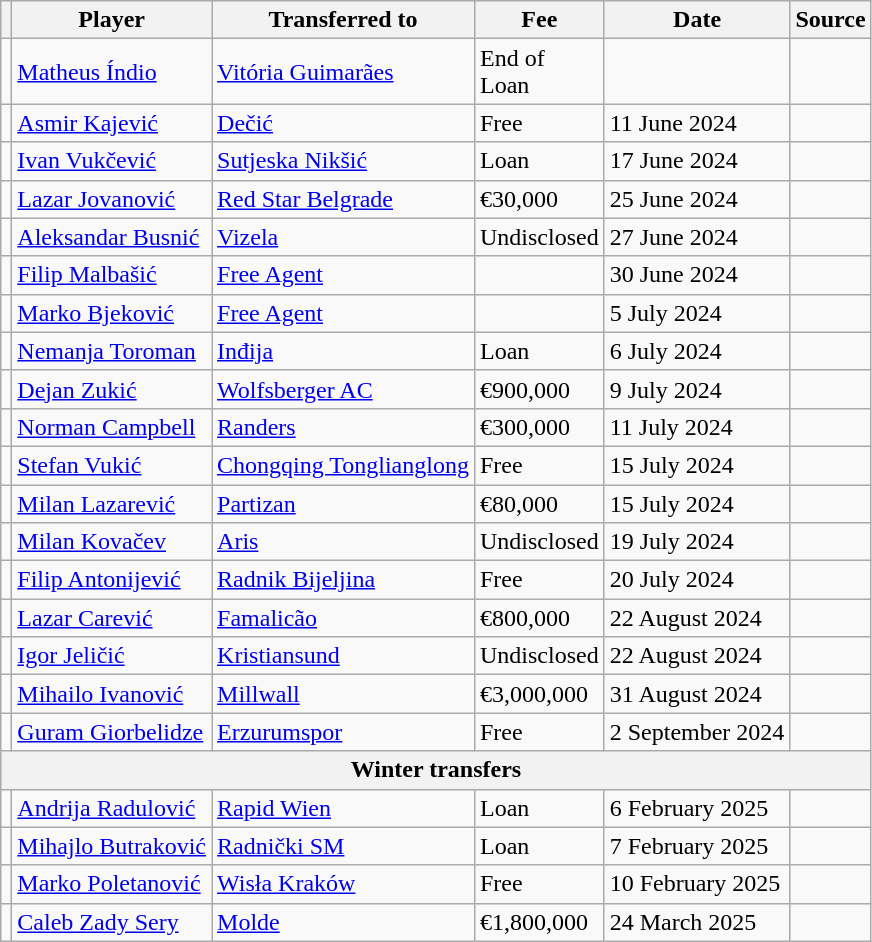<table class="wikitable plainrowheaders sortable">
<tr>
<th></th>
<th scope="col">Player</th>
<th>Transferred to</th>
<th style="width: 65px;">Fee</th>
<th scope="col">Date</th>
<th scope="col">Source</th>
</tr>
<tr>
<td align="center"></td>
<td> <a href='#'>Matheus Índio</a></td>
<td> <a href='#'>Vitória Guimarães</a></td>
<td>End of Loan</td>
<td></td>
<td></td>
</tr>
<tr>
<td align="center"></td>
<td> <a href='#'>Asmir Kajević</a></td>
<td> <a href='#'>Dečić</a></td>
<td>Free</td>
<td>11 June 2024</td>
<td></td>
</tr>
<tr>
<td align="center"></td>
<td> <a href='#'>Ivan Vukčević</a></td>
<td> <a href='#'>Sutjeska Nikšić</a></td>
<td>Loan</td>
<td>17 June 2024</td>
<td></td>
</tr>
<tr>
<td align="center"></td>
<td> <a href='#'>Lazar Jovanović</a></td>
<td> <a href='#'>Red Star Belgrade</a></td>
<td>€30,000</td>
<td>25 June 2024</td>
<td></td>
</tr>
<tr>
<td align="center"></td>
<td> <a href='#'>Aleksandar Busnić</a></td>
<td> <a href='#'>Vizela</a></td>
<td>Undisclosed</td>
<td>27 June 2024</td>
<td></td>
</tr>
<tr>
<td align="center"></td>
<td> <a href='#'>Filip Malbašić</a></td>
<td><a href='#'>Free Agent</a></td>
<td></td>
<td>30 June 2024</td>
<td></td>
</tr>
<tr>
<td align="center"></td>
<td> <a href='#'>Marko Bjeković</a></td>
<td><a href='#'>Free Agent</a></td>
<td></td>
<td>5 July 2024</td>
<td></td>
</tr>
<tr>
<td align="center"></td>
<td> <a href='#'>Nemanja Toroman</a></td>
<td> <a href='#'>Inđija</a></td>
<td>Loan</td>
<td>6 July 2024</td>
<td></td>
</tr>
<tr>
<td align="center"></td>
<td> <a href='#'>Dejan Zukić</a></td>
<td> <a href='#'>Wolfsberger AC</a></td>
<td>€900,000</td>
<td>9 July 2024</td>
<td></td>
</tr>
<tr>
<td align="center"></td>
<td> <a href='#'>Norman Campbell</a></td>
<td> <a href='#'>Randers</a></td>
<td>€300,000</td>
<td>11 July 2024</td>
<td></td>
</tr>
<tr>
<td align="center"></td>
<td> <a href='#'>Stefan Vukić</a></td>
<td> <a href='#'>Chongqing Tonglianglong</a></td>
<td>Free</td>
<td>15 July 2024</td>
<td></td>
</tr>
<tr>
<td align="center"></td>
<td> <a href='#'>Milan Lazarević</a></td>
<td> <a href='#'>Partizan</a></td>
<td>€80,000</td>
<td>15 July 2024</td>
<td></td>
</tr>
<tr>
<td align="center"></td>
<td> <a href='#'>Milan Kovačev</a></td>
<td> <a href='#'>Aris</a></td>
<td>Undisclosed</td>
<td>19 July 2024</td>
<td></td>
</tr>
<tr>
<td align="center"></td>
<td> <a href='#'>Filip Antonijević</a></td>
<td> <a href='#'>Radnik Bijeljina</a></td>
<td>Free</td>
<td>20 July 2024</td>
<td></td>
</tr>
<tr>
<td align="center"></td>
<td> <a href='#'>Lazar Carević</a></td>
<td> <a href='#'>Famalicão</a></td>
<td>€800,000</td>
<td>22 August 2024</td>
<td></td>
</tr>
<tr>
<td align="center"></td>
<td> <a href='#'>Igor Jeličić</a></td>
<td> <a href='#'>Kristiansund</a></td>
<td>Undisclosed</td>
<td>22 August 2024</td>
<td></td>
</tr>
<tr>
<td align="center"></td>
<td> <a href='#'>Mihailo Ivanović</a></td>
<td> <a href='#'>Millwall</a></td>
<td>€3,000,000</td>
<td>31 August 2024</td>
<td></td>
</tr>
<tr>
<td align="center"></td>
<td> <a href='#'>Guram Giorbelidze</a></td>
<td> <a href='#'>Erzurumspor</a></td>
<td>Free</td>
<td>2 September 2024</td>
<td></td>
</tr>
<tr>
<th colspan="6">Winter transfers</th>
</tr>
<tr>
<td align="center"></td>
<td> <a href='#'>Andrija Radulović</a></td>
<td> <a href='#'>Rapid Wien</a></td>
<td>Loan</td>
<td>6 February 2025</td>
<td></td>
</tr>
<tr>
<td align="center"></td>
<td> <a href='#'>Mihajlo Butraković</a></td>
<td> <a href='#'>Radnički SM</a></td>
<td>Loan</td>
<td>7 February 2025</td>
<td></td>
</tr>
<tr>
<td align="center"></td>
<td> <a href='#'>Marko Poletanović</a></td>
<td> <a href='#'>Wisła Kraków</a></td>
<td>Free</td>
<td>10 February 2025</td>
<td></td>
</tr>
<tr>
<td align="center"></td>
<td> <a href='#'>Caleb Zady Sery</a></td>
<td> <a href='#'>Molde</a></td>
<td>€1,800,000</td>
<td>24 March 2025</td>
<td></td>
</tr>
</table>
